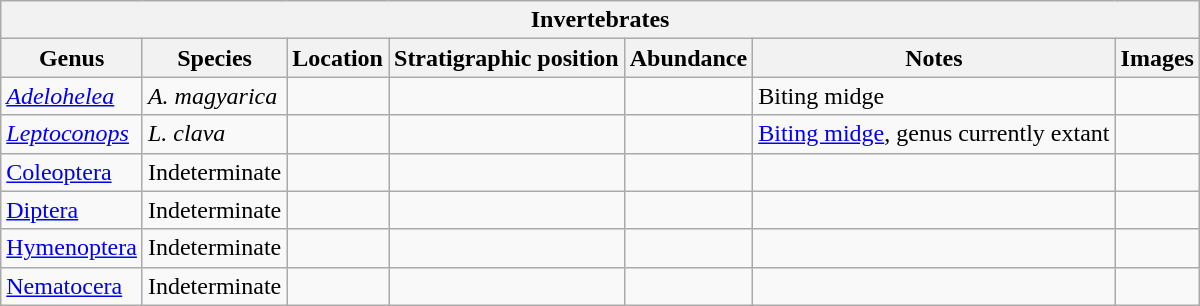<table class="wikitable" align="center">
<tr>
<th colspan="7" align="center"><strong>Invertebrates</strong></th>
</tr>
<tr>
<th>Genus</th>
<th>Species</th>
<th>Location</th>
<th>Stratigraphic position</th>
<th>Abundance</th>
<th>Notes</th>
<th>Images</th>
</tr>
<tr>
<td><em><a href='#'>Adelohelea</a></em></td>
<td><em>A. magyarica</em></td>
<td></td>
<td></td>
<td></td>
<td>Biting midge</td>
<td></td>
</tr>
<tr>
<td><em><a href='#'>Leptoconops</a></em></td>
<td><em>L. clava</em></td>
<td></td>
<td></td>
<td></td>
<td><a href='#'>Biting midge</a>, genus currently extant</td>
<td></td>
</tr>
<tr>
<td><a href='#'>Coleoptera</a></td>
<td>Indeterminate</td>
<td></td>
<td></td>
<td></td>
<td></td>
<td></td>
</tr>
<tr>
<td><a href='#'>Diptera</a></td>
<td>Indeterminate</td>
<td></td>
<td></td>
<td></td>
<td></td>
<td></td>
</tr>
<tr>
<td><a href='#'>Hymenoptera</a></td>
<td>Indeterminate</td>
<td></td>
<td></td>
<td></td>
<td></td>
<td></td>
</tr>
<tr>
<td><a href='#'>Nematocera</a></td>
<td>Indeterminate</td>
<td></td>
<td></td>
<td></td>
<td></td>
<td></td>
</tr>
</table>
